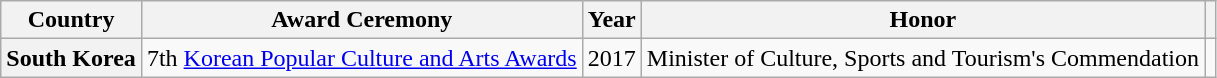<table class="wikitable plainrowheaders sortable" style="margin-right: 0;">
<tr>
<th scope="col">Country</th>
<th scope="col">Award Ceremony</th>
<th scope="col">Year</th>
<th scope="col">Honor</th>
<th scope="col" class="unsortable"></th>
</tr>
<tr>
<th scope="row" rowspan="1">South Korea</th>
<td>7th <a href='#'>Korean Popular Culture and Arts Awards</a></td>
<td style="text-align:center">2017</td>
<td>Minister of Culture, Sports and Tourism's Commendation</td>
<td></td>
</tr>
</table>
